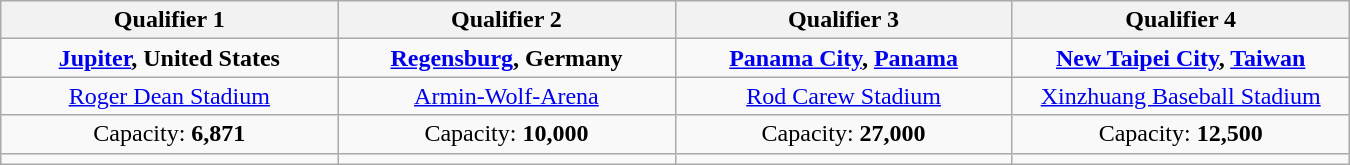<table class="wikitable" style="text-align:center" width=900>
<tr>
<th width=25%>Qualifier 1</th>
<th width=25%>Qualifier 2</th>
<th width=25%>Qualifier 3</th>
<th width=25%>Qualifier 4</th>
</tr>
<tr>
<td> <strong><a href='#'>Jupiter</a>, United States</strong></td>
<td> <strong><a href='#'>Regensburg</a>, Germany</strong></td>
<td> <strong><a href='#'>Panama City</a>, <a href='#'>Panama</a></strong></td>
<td> <strong><a href='#'>New Taipei City</a>, <a href='#'>Taiwan</a></strong></td>
</tr>
<tr>
<td><a href='#'>Roger Dean Stadium</a></td>
<td><a href='#'>Armin-Wolf-Arena</a></td>
<td><a href='#'>Rod Carew Stadium</a></td>
<td><a href='#'>Xinzhuang Baseball Stadium</a></td>
</tr>
<tr>
<td>Capacity: <strong>6,871</strong></td>
<td>Capacity: <strong>10,000</strong></td>
<td>Capacity: <strong>27,000</strong></td>
<td>Capacity: <strong>12,500</strong></td>
</tr>
<tr>
<td></td>
<td></td>
<td></td>
<td></td>
</tr>
</table>
